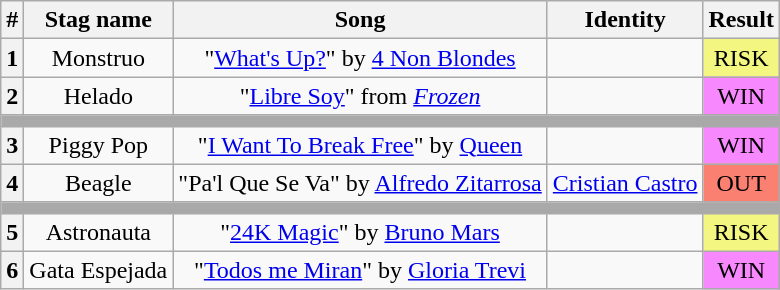<table class="wikitable plainrowheaders" style="text-align: center;">
<tr>
<th>#</th>
<th>Stag name</th>
<th>Song</th>
<th>Identity</th>
<th>Result</th>
</tr>
<tr>
<th><strong>1</strong></th>
<td>Monstruo</td>
<td>"<a href='#'>What's Up?</a>" by <a href='#'>4 Non Blondes</a></td>
<td></td>
<td bgcolor=#F3F781>RISK</td>
</tr>
<tr>
<th><strong>2</strong></th>
<td>Helado</td>
<td>"<a href='#'>Libre Soy</a>" from <em><a href='#'>Frozen</a></em></td>
<td></td>
<td bgcolor=#F888FD>WIN</td>
</tr>
<tr>
<td colspan="5" style="background:darkgray"></td>
</tr>
<tr>
<th><strong>3</strong></th>
<td>Piggy Pop</td>
<td>"<a href='#'>I Want To Break Free</a>" by <a href='#'>Queen</a></td>
<td></td>
<td bgcolor=#F888FD>WIN</td>
</tr>
<tr>
<th><strong>4</strong></th>
<td>Beagle</td>
<td>"Pa'l Que Se Va" by <a href='#'>Alfredo Zitarrosa</a></td>
<td><a href='#'>Cristian Castro</a></td>
<td bgcolor=salmon>OUT</td>
</tr>
<tr>
<td colspan="5" style="background:darkgray"></td>
</tr>
<tr>
<th><strong>5</strong></th>
<td>Astronauta</td>
<td>"<a href='#'>24K Magic</a>" by <a href='#'>Bruno Mars</a></td>
<td></td>
<td bgcolor=#F3F781>RISK</td>
</tr>
<tr>
<th><strong>6</strong></th>
<td>Gata Espejada</td>
<td>"<a href='#'>Todos me Miran</a>" by <a href='#'>Gloria Trevi</a></td>
<td></td>
<td bgcolor=#F888FD>WIN</td>
</tr>
</table>
